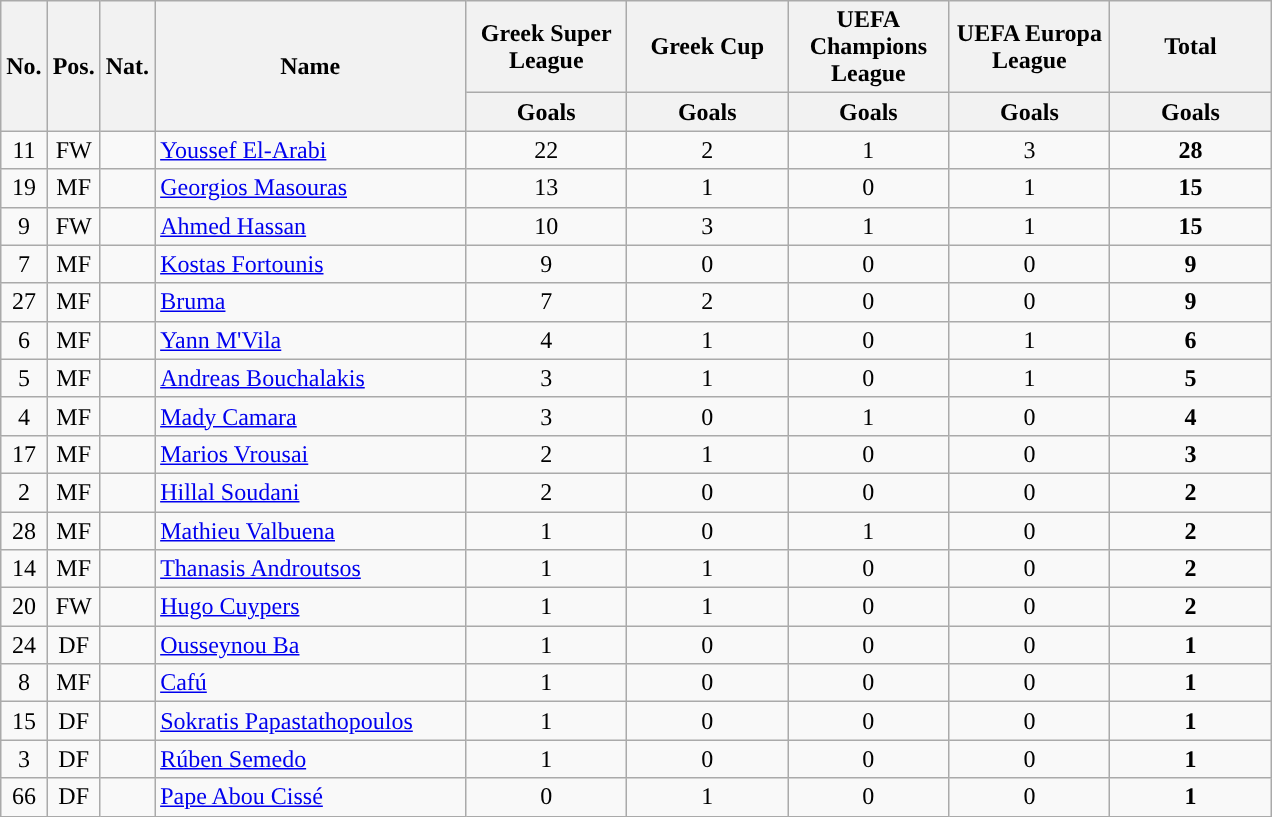<table class="wikitable sortable" style="text-align:center">
<tr>
<th style="text-align:center;" rowspan="2">No.</th>
<th style="text-align:center;" rowspan="2">Pos.</th>
<th style="text-align:center;" rowspan="2">Nat.</th>
<th style="text-align:center; width:200px;" rowspan="2">Name</th>
<th style="text-align:center; width:100px;">Greek Super League</th>
<th style="text-align:center; width:100px;">Greek Cup</th>
<th style="text-align:center; width:100px;">UEFA Champions League</th>
<th style="text-align:center; width:100px;">UEFA Europa League</th>
<th style="text-align:center; width:100px;">Total</th>
</tr>
<tr>
<th style="text-align:center;">Goals</th>
<th style="text-align:center;">Goals</th>
<th style="text-align:center;">Goals</th>
<th style="text-align:center;">Goals</th>
<th style="text-align:center;">Goals</th>
</tr>
<tr>
<td>11</td>
<td>FW</td>
<td></td>
<td align=left><a href='#'>Youssef El-Arabi</a></td>
<td>22</td>
<td>2</td>
<td>1</td>
<td>3</td>
<td><strong>28</strong></td>
</tr>
<tr>
<td>19</td>
<td>MF</td>
<td></td>
<td align=left><a href='#'>Georgios Masouras</a></td>
<td>13</td>
<td>1</td>
<td>0</td>
<td>1</td>
<td><strong>15</strong></td>
</tr>
<tr>
<td>9</td>
<td>FW</td>
<td></td>
<td align=left><a href='#'>Ahmed Hassan</a></td>
<td>10</td>
<td>3</td>
<td>1</td>
<td>1</td>
<td><strong>15</strong></td>
</tr>
<tr>
<td>7</td>
<td>MF</td>
<td></td>
<td align=left><a href='#'>Kostas Fortounis</a></td>
<td>9</td>
<td>0</td>
<td>0</td>
<td>0</td>
<td><strong>9</strong></td>
</tr>
<tr>
<td>27</td>
<td>MF</td>
<td></td>
<td align=left><a href='#'>Bruma</a></td>
<td>7</td>
<td>2</td>
<td>0</td>
<td>0</td>
<td><strong>9</strong></td>
</tr>
<tr>
<td>6</td>
<td>MF</td>
<td></td>
<td align=left><a href='#'>Yann M'Vila</a></td>
<td>4</td>
<td>1</td>
<td>0</td>
<td>1</td>
<td><strong>6</strong></td>
</tr>
<tr>
<td>5</td>
<td>MF</td>
<td></td>
<td align=left><a href='#'>Andreas Bouchalakis</a></td>
<td>3</td>
<td>1</td>
<td>0</td>
<td>1</td>
<td><strong>5</strong></td>
</tr>
<tr>
<td>4</td>
<td>MF</td>
<td></td>
<td align=left><a href='#'>Mady Camara</a></td>
<td>3</td>
<td>0</td>
<td>1</td>
<td>0</td>
<td><strong>4</strong></td>
</tr>
<tr>
<td>17</td>
<td>MF</td>
<td></td>
<td align=left><a href='#'>Marios Vrousai</a></td>
<td>2</td>
<td>1</td>
<td>0</td>
<td>0</td>
<td><strong>3</strong></td>
</tr>
<tr>
<td>2</td>
<td>MF</td>
<td></td>
<td align=left><a href='#'>Hillal Soudani</a></td>
<td>2</td>
<td>0</td>
<td>0</td>
<td>0</td>
<td><strong>2</strong></td>
</tr>
<tr>
<td>28</td>
<td>MF</td>
<td></td>
<td align=left><a href='#'>Mathieu Valbuena</a></td>
<td>1</td>
<td>0</td>
<td>1</td>
<td>0</td>
<td><strong>2</strong></td>
</tr>
<tr>
<td>14</td>
<td>MF</td>
<td></td>
<td align=left><a href='#'>Thanasis Androutsos</a></td>
<td>1</td>
<td>1</td>
<td>0</td>
<td>0</td>
<td><strong>2</strong></td>
</tr>
<tr>
<td>20</td>
<td>FW</td>
<td></td>
<td align=left><a href='#'>Hugo Cuypers</a></td>
<td>1</td>
<td>1</td>
<td>0</td>
<td>0</td>
<td><strong>2</strong></td>
</tr>
<tr>
<td>24</td>
<td>DF</td>
<td></td>
<td align=left><a href='#'>Ousseynou Ba</a></td>
<td>1</td>
<td>0</td>
<td>0</td>
<td>0</td>
<td><strong>1</strong></td>
</tr>
<tr>
<td>8</td>
<td>MF</td>
<td></td>
<td align=left><a href='#'>Cafú</a></td>
<td>1</td>
<td>0</td>
<td>0</td>
<td>0</td>
<td><strong>1</strong></td>
</tr>
<tr>
<td>15</td>
<td>DF</td>
<td></td>
<td align=left><a href='#'>Sokratis Papastathopoulos</a></td>
<td>1</td>
<td>0</td>
<td>0</td>
<td>0</td>
<td><strong>1</strong></td>
</tr>
<tr>
<td>3</td>
<td>DF</td>
<td></td>
<td align=left><a href='#'>Rúben Semedo</a></td>
<td>1</td>
<td>0</td>
<td>0</td>
<td>0</td>
<td><strong>1</strong></td>
</tr>
<tr>
<td>66</td>
<td>DF</td>
<td></td>
<td align=left><a href='#'>Pape Abou Cissé</a></td>
<td>0</td>
<td>1</td>
<td>0</td>
<td>0</td>
<td><strong>1</strong></td>
</tr>
</table>
